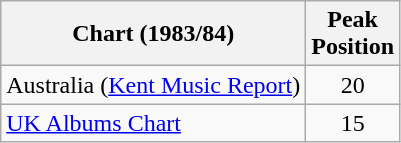<table class="wikitable">
<tr>
<th>Chart (1983/84)</th>
<th>Peak<br> Position</th>
</tr>
<tr>
<td>Australia (<a href='#'>Kent Music Report</a>)</td>
<td style="text-align:center;">20</td>
</tr>
<tr>
<td align="left"><a href='#'>UK Albums Chart</a></td>
<td style="text-align:center;">15</td>
</tr>
</table>
